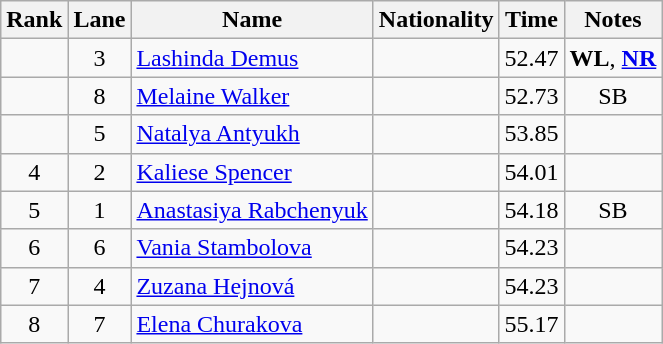<table class="wikitable sortable" style="text-align:center">
<tr>
<th>Rank</th>
<th>Lane</th>
<th>Name</th>
<th>Nationality</th>
<th>Time</th>
<th>Notes</th>
</tr>
<tr>
<td></td>
<td>3</td>
<td align=left><a href='#'>Lashinda Demus</a></td>
<td align=left></td>
<td>52.47</td>
<td><strong>WL</strong>, <strong><a href='#'>NR</a></strong></td>
</tr>
<tr>
<td></td>
<td>8</td>
<td align=left><a href='#'>Melaine Walker</a></td>
<td align=left></td>
<td>52.73</td>
<td>SB</td>
</tr>
<tr>
<td></td>
<td>5</td>
<td align=left><a href='#'>Natalya Antyukh</a></td>
<td align=left></td>
<td>53.85</td>
<td></td>
</tr>
<tr>
<td>4</td>
<td>2</td>
<td align=left><a href='#'>Kaliese Spencer</a></td>
<td align=left></td>
<td>54.01</td>
<td></td>
</tr>
<tr>
<td>5</td>
<td>1</td>
<td align=left><a href='#'>Anastasiya Rabchenyuk</a></td>
<td align=left></td>
<td>54.18</td>
<td>SB</td>
</tr>
<tr>
<td>6</td>
<td>6</td>
<td align=left><a href='#'>Vania Stambolova</a></td>
<td align=left></td>
<td>54.23</td>
<td></td>
</tr>
<tr>
<td>7</td>
<td>4</td>
<td align=left><a href='#'>Zuzana Hejnová</a></td>
<td align=left></td>
<td>54.23</td>
<td></td>
</tr>
<tr>
<td>8</td>
<td>7</td>
<td align=left><a href='#'>Elena Churakova</a></td>
<td align=left></td>
<td>55.17</td>
<td></td>
</tr>
</table>
